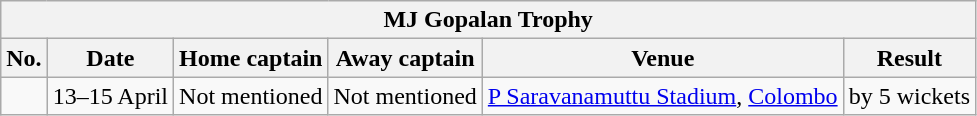<table class="wikitable">
<tr>
<th colspan="9">MJ Gopalan Trophy</th>
</tr>
<tr>
<th>No.</th>
<th>Date</th>
<th>Home captain</th>
<th>Away captain</th>
<th>Venue</th>
<th>Result</th>
</tr>
<tr>
<td></td>
<td>13–15 April</td>
<td>Not mentioned</td>
<td>Not mentioned</td>
<td><a href='#'>P Saravanamuttu Stadium</a>, <a href='#'>Colombo</a></td>
<td> by 5 wickets</td>
</tr>
</table>
